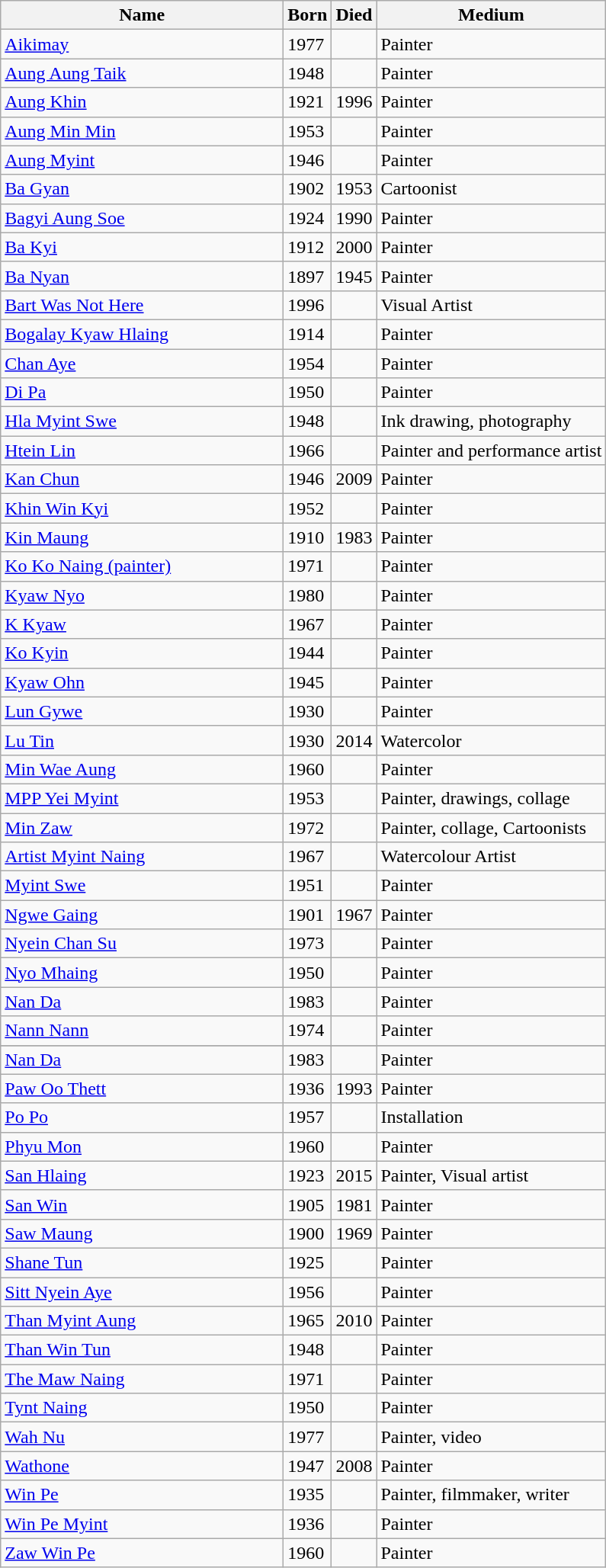<table class="wikitable sortable static-row-numbers static-row-header-text">
<tr>
<th style="width:15em;">Name</th>
<th>Born</th>
<th>Died</th>
<th>Medium</th>
</tr>
<tr>
<td><a href='#'>Aikimay</a></td>
<td>1977</td>
<td></td>
<td>Painter</td>
</tr>
<tr>
<td><a href='#'>Aung Aung Taik</a></td>
<td>1948</td>
<td></td>
<td>Painter</td>
</tr>
<tr>
<td><a href='#'>Aung Khin</a></td>
<td>1921</td>
<td>1996</td>
<td>Painter</td>
</tr>
<tr>
<td><a href='#'>Aung Min Min</a></td>
<td>1953</td>
<td></td>
<td>Painter</td>
</tr>
<tr>
<td><a href='#'>Aung Myint</a></td>
<td>1946</td>
<td></td>
<td>Painter</td>
</tr>
<tr>
<td><a href='#'>Ba Gyan</a></td>
<td>1902</td>
<td>1953</td>
<td>Cartoonist</td>
</tr>
<tr>
<td><a href='#'>Bagyi Aung Soe</a></td>
<td>1924</td>
<td>1990</td>
<td>Painter</td>
</tr>
<tr>
<td><a href='#'>Ba Kyi</a></td>
<td>1912</td>
<td>2000</td>
<td>Painter</td>
</tr>
<tr>
<td><a href='#'>Ba Nyan</a></td>
<td>1897</td>
<td>1945</td>
<td>Painter</td>
</tr>
<tr>
<td><a href='#'>Bart Was Not Here</a></td>
<td>1996</td>
<td></td>
<td>Visual Artist</td>
</tr>
<tr>
<td><a href='#'>Bogalay Kyaw Hlaing</a></td>
<td>1914</td>
<td></td>
<td>Painter</td>
</tr>
<tr>
<td><a href='#'>Chan Aye</a></td>
<td>1954</td>
<td></td>
<td>Painter</td>
</tr>
<tr>
<td><a href='#'>Di Pa</a></td>
<td>1950</td>
<td></td>
<td>Painter</td>
</tr>
<tr>
<td><a href='#'>Hla Myint Swe</a></td>
<td>1948</td>
<td></td>
<td>Ink drawing, photography</td>
</tr>
<tr>
<td><a href='#'>Htein Lin</a></td>
<td>1966</td>
<td></td>
<td>Painter and performance artist</td>
</tr>
<tr>
<td><a href='#'>Kan Chun</a></td>
<td>1946</td>
<td>2009</td>
<td>Painter</td>
</tr>
<tr>
<td><a href='#'>Khin Win Kyi</a></td>
<td>1952</td>
<td></td>
<td>Painter</td>
</tr>
<tr>
<td><a href='#'>Kin Maung</a></td>
<td>1910</td>
<td>1983</td>
<td>Painter</td>
</tr>
<tr>
<td><a href='#'>Ko Ko Naing (painter)</a></td>
<td>1971</td>
<td></td>
<td>Painter</td>
</tr>
<tr>
<td><a href='#'>Kyaw Nyo</a></td>
<td>1980</td>
<td></td>
<td>Painter</td>
</tr>
<tr>
<td><a href='#'>K Kyaw</a></td>
<td>1967</td>
<td></td>
<td>Painter</td>
</tr>
<tr>
<td><a href='#'>Ko Kyin</a></td>
<td>1944</td>
<td></td>
<td>Painter</td>
</tr>
<tr>
<td><a href='#'>Kyaw Ohn</a></td>
<td>1945</td>
<td></td>
<td>Painter</td>
</tr>
<tr>
<td><a href='#'>Lun Gywe</a></td>
<td>1930</td>
<td></td>
<td>Painter</td>
</tr>
<tr>
<td><a href='#'>Lu Tin</a></td>
<td>1930</td>
<td>2014</td>
<td>Watercolor</td>
</tr>
<tr>
<td><a href='#'>Min Wae Aung</a></td>
<td>1960</td>
<td></td>
<td>Painter</td>
</tr>
<tr>
<td><a href='#'>MPP Yei Myint</a></td>
<td>1953</td>
<td></td>
<td>Painter, drawings, collage</td>
</tr>
<tr>
<td><a href='#'>Min Zaw</a></td>
<td>1972</td>
<td></td>
<td>Painter, collage, Cartoonists</td>
</tr>
<tr>
<td><a href='#'>Artist Myint Naing</a></td>
<td>1967</td>
<td></td>
<td>Watercolour Artist</td>
</tr>
<tr>
<td><a href='#'>Myint Swe</a></td>
<td>1951</td>
<td></td>
<td>Painter</td>
</tr>
<tr>
<td><a href='#'>Ngwe Gaing</a></td>
<td>1901</td>
<td>1967</td>
<td>Painter</td>
</tr>
<tr>
<td><a href='#'>Nyein Chan Su</a></td>
<td>1973</td>
<td></td>
<td>Painter</td>
</tr>
<tr>
<td><a href='#'>Nyo Mhaing</a></td>
<td>1950</td>
<td></td>
<td>Painter</td>
</tr>
<tr>
<td><a href='#'>Nan Da</a></td>
<td>1983</td>
<td></td>
<td>Painter</td>
</tr>
<tr>
<td><a href='#'>Nann Nann</a></td>
<td>1974</td>
<td></td>
<td>Painter</td>
</tr>
<tr>
</tr>
<tr>
</tr>
<tr>
<td><a href='#'>Nan Da</a></td>
<td>1983</td>
<td></td>
<td>Painter</td>
</tr>
<tr>
<td><a href='#'>Paw Oo Thett</a></td>
<td>1936</td>
<td>1993</td>
<td>Painter</td>
</tr>
<tr>
<td><a href='#'>Po Po</a></td>
<td>1957</td>
<td></td>
<td>Installation</td>
</tr>
<tr>
<td><a href='#'>Phyu Mon</a></td>
<td>1960</td>
<td></td>
<td>Painter</td>
</tr>
<tr>
<td><a href='#'>San Hlaing</a></td>
<td>1923</td>
<td>2015</td>
<td>Painter, Visual artist</td>
</tr>
<tr>
<td><a href='#'>San Win</a></td>
<td>1905</td>
<td>1981</td>
<td>Painter</td>
</tr>
<tr>
<td><a href='#'>Saw Maung</a></td>
<td>1900</td>
<td>1969</td>
<td>Painter</td>
</tr>
<tr>
<td><a href='#'>Shane Tun</a></td>
<td>1925</td>
<td></td>
<td>Painter</td>
</tr>
<tr>
<td><a href='#'>Sitt Nyein Aye</a></td>
<td>1956</td>
<td></td>
<td>Painter</td>
</tr>
<tr>
<td><a href='#'>Than Myint Aung</a></td>
<td>1965</td>
<td>2010</td>
<td>Painter</td>
</tr>
<tr>
<td><a href='#'>Than Win Tun</a></td>
<td>1948</td>
<td></td>
<td>Painter</td>
</tr>
<tr>
<td><a href='#'>The Maw Naing</a></td>
<td>1971</td>
<td></td>
<td>Painter</td>
</tr>
<tr>
<td><a href='#'>Tynt Naing</a></td>
<td>1950</td>
<td></td>
<td>Painter</td>
</tr>
<tr>
<td><a href='#'>Wah Nu</a></td>
<td>1977</td>
<td></td>
<td>Painter, video</td>
</tr>
<tr>
<td><a href='#'>Wathone</a></td>
<td>1947</td>
<td>2008</td>
<td>Painter</td>
</tr>
<tr>
<td><a href='#'>Win Pe</a></td>
<td>1935</td>
<td></td>
<td>Painter, filmmaker, writer</td>
</tr>
<tr>
<td><a href='#'>Win Pe Myint</a></td>
<td>1936</td>
<td></td>
<td>Painter</td>
</tr>
<tr>
<td><a href='#'>Zaw Win Pe</a></td>
<td>1960</td>
<td></td>
<td>Painter</td>
</tr>
</table>
